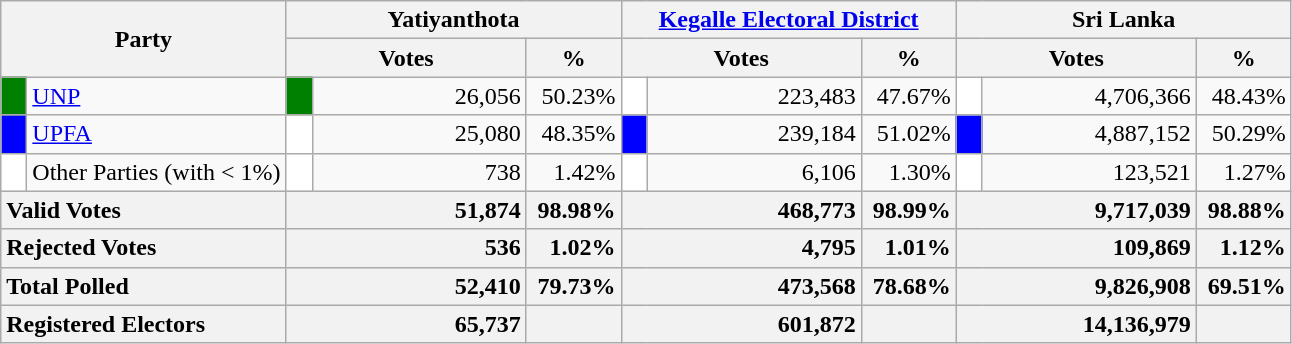<table class="wikitable">
<tr>
<th colspan="2" width="144px"rowspan="2">Party</th>
<th colspan="3" width="216px">Yatiyanthota</th>
<th colspan="3" width="216px"><a href='#'>Kegalle Electoral District</a></th>
<th colspan="3" width="216px">Sri Lanka</th>
</tr>
<tr>
<th colspan="2" width="144px">Votes</th>
<th>%</th>
<th colspan="2" width="144px">Votes</th>
<th>%</th>
<th colspan="2" width="144px">Votes</th>
<th>%</th>
</tr>
<tr>
<td style="background-color:green;" width="10px"></td>
<td style="text-align:left;"><a href='#'>UNP</a></td>
<td style="background-color:green;" width="10px"></td>
<td style="text-align:right;">26,056</td>
<td style="text-align:right;">50.23%</td>
<td style="background-color:white;" width="10px"></td>
<td style="text-align:right;">223,483</td>
<td style="text-align:right;">47.67%</td>
<td style="background-color:white;" width="10px"></td>
<td style="text-align:right;">4,706,366</td>
<td style="text-align:right;">48.43%</td>
</tr>
<tr>
<td style="background-color:blue;" width="10px"></td>
<td style="text-align:left;"><a href='#'>UPFA</a></td>
<td style="background-color:white;" width="10px"></td>
<td style="text-align:right;">25,080</td>
<td style="text-align:right;">48.35%</td>
<td style="background-color:blue;" width="10px"></td>
<td style="text-align:right;">239,184</td>
<td style="text-align:right;">51.02%</td>
<td style="background-color:blue;" width="10px"></td>
<td style="text-align:right;">4,887,152</td>
<td style="text-align:right;">50.29%</td>
</tr>
<tr>
<td style="background-color:white;" width="10px"></td>
<td style="text-align:left;">Other Parties (with < 1%)</td>
<td style="background-color:white;" width="10px"></td>
<td style="text-align:right;">738</td>
<td style="text-align:right;">1.42%</td>
<td style="background-color:white;" width="10px"></td>
<td style="text-align:right;">6,106</td>
<td style="text-align:right;">1.30%</td>
<td style="background-color:white;" width="10px"></td>
<td style="text-align:right;">123,521</td>
<td style="text-align:right;">1.27%</td>
</tr>
<tr>
<th colspan="2" width="144px"style="text-align:left;">Valid Votes</th>
<th style="text-align:right;"colspan="2" width="144px">51,874</th>
<th style="text-align:right;">98.98%</th>
<th style="text-align:right;"colspan="2" width="144px">468,773</th>
<th style="text-align:right;">98.99%</th>
<th style="text-align:right;"colspan="2" width="144px">9,717,039</th>
<th style="text-align:right;">98.88%</th>
</tr>
<tr>
<th colspan="2" width="144px"style="text-align:left;">Rejected Votes</th>
<th style="text-align:right;"colspan="2" width="144px">536</th>
<th style="text-align:right;">1.02%</th>
<th style="text-align:right;"colspan="2" width="144px">4,795</th>
<th style="text-align:right;">1.01%</th>
<th style="text-align:right;"colspan="2" width="144px">109,869</th>
<th style="text-align:right;">1.12%</th>
</tr>
<tr>
<th colspan="2" width="144px"style="text-align:left;">Total Polled</th>
<th style="text-align:right;"colspan="2" width="144px">52,410</th>
<th style="text-align:right;">79.73%</th>
<th style="text-align:right;"colspan="2" width="144px">473,568</th>
<th style="text-align:right;">78.68%</th>
<th style="text-align:right;"colspan="2" width="144px">9,826,908</th>
<th style="text-align:right;">69.51%</th>
</tr>
<tr>
<th colspan="2" width="144px"style="text-align:left;">Registered Electors</th>
<th style="text-align:right;"colspan="2" width="144px">65,737</th>
<th></th>
<th style="text-align:right;"colspan="2" width="144px">601,872</th>
<th></th>
<th style="text-align:right;"colspan="2" width="144px">14,136,979</th>
<th></th>
</tr>
</table>
